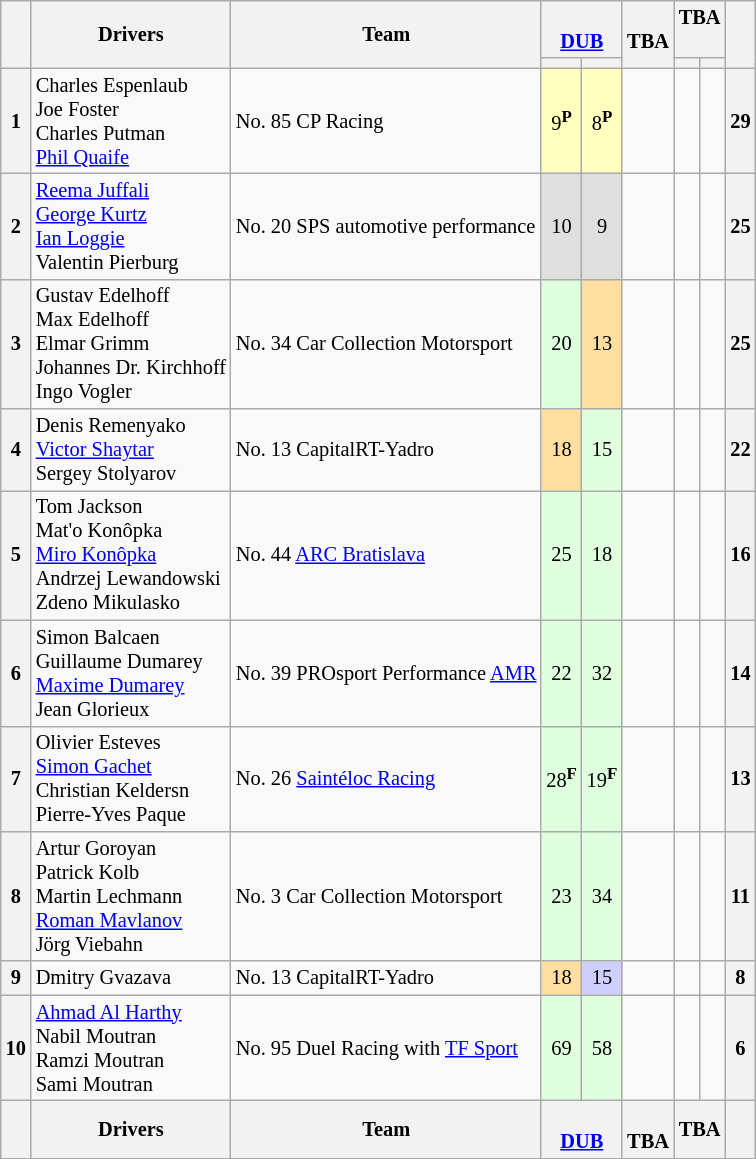<table align=left| class="wikitable" style="font-size: 85%; text-align: center">
<tr valign="top">
<th rowspan=2 valign=middle></th>
<th rowspan=2 valign=middle>Drivers</th>
<th rowspan=2 valign=middle>Team</th>
<th colspan=2><br><a href='#'>DUB</a></th>
<th rowspan=2><br>TBA</th>
<th colspan=2>TBA</th>
<th rowspan=2 valign=middle>  </th>
</tr>
<tr>
<th></th>
<th></th>
<th></th>
<th></th>
</tr>
<tr>
<th>1</th>
<td align=left> Charles Espenlaub<br> Joe Foster<br> Charles Putman<br> <a href='#'>Phil Quaife</a></td>
<td align=left> No. 85 CP Racing</td>
<td style="background:#FFFFBF;">9<sup><strong>P</strong></sup></td>
<td style="background:#FFFFBF;">8<sup><strong>P</strong></sup></td>
<td></td>
<td></td>
<td></td>
<th>29</th>
</tr>
<tr>
<th>2</th>
<td align=left> <a href='#'>Reema Juffali</a><br> <a href='#'>George Kurtz</a><br> <a href='#'>Ian Loggie</a><br> Valentin Pierburg</td>
<td align=left> No. 20 SPS automotive performance</td>
<td style="background:#DFDFDF;">10</td>
<td style="background:#DFDFDF;">9</td>
<td></td>
<td></td>
<td></td>
<th>25</th>
</tr>
<tr>
<th>3</th>
<td align=left> Gustav Edelhoff<br> Max Edelhoff<br> Elmar Grimm<br> Johannes Dr. Kirchhoff<br> Ingo Vogler</td>
<td align=left> No. 34 Car Collection Motorsport</td>
<td style="background:#DFFFDF;">20</td>
<td style="background:#FFDF9F;">13</td>
<td></td>
<td></td>
<td></td>
<th>25</th>
</tr>
<tr>
<th>4</th>
<td align=left> Denis Remenyako<br> <a href='#'>Victor Shaytar</a><br> Sergey Stolyarov</td>
<td align=left> No. 13 CapitalRT-Yadro</td>
<td style="background:#FFDF9F;">18</td>
<td style="background:#DFFFDF;">15</td>
<td></td>
<td></td>
<td></td>
<th>22</th>
</tr>
<tr>
<th>5</th>
<td align=left> Tom Jackson<br> Mat'o Konôpka<br> <a href='#'>Miro Konôpka</a><br> Andrzej Lewandowski<br> Zdeno Mikulasko</td>
<td align=left> No. 44 <a href='#'>ARC Bratislava</a></td>
<td style="background:#DFFFDF;">25</td>
<td style="background:#DFFFDF;">18</td>
<td></td>
<td></td>
<td></td>
<th>16</th>
</tr>
<tr>
<th>6</th>
<td align=left> Simon Balcaen<br> Guillaume Dumarey<br> <a href='#'>Maxime Dumarey</a><br> Jean Glorieux</td>
<td align=left> No. 39 PROsport Performance <a href='#'>AMR</a></td>
<td style="background:#DFFFDF;">22</td>
<td style="background:#DFFFDF;">32</td>
<td></td>
<td></td>
<td></td>
<th>14</th>
</tr>
<tr>
<th>7</th>
<td align=left> Olivier Esteves<br> <a href='#'>Simon Gachet</a><br> Christian Keldersn<br> Pierre-Yves Paque</td>
<td align=left> No. 26 <a href='#'>Saintéloc Racing</a></td>
<td style="background:#DFFFDF;">28<sup><strong>F</strong></sup></td>
<td style="background:#DFFFDF;">19<sup><strong>F</strong></sup></td>
<td></td>
<td></td>
<td></td>
<th>13</th>
</tr>
<tr>
<th>8</th>
<td align=left> Artur Goroyan<br> Patrick Kolb<br> Martin Lechmann<br> <a href='#'>Roman Mavlanov</a><br> Jörg Viebahn</td>
<td align=left> No. 3 Car Collection Motorsport</td>
<td style="background:#DFFFDF;">23</td>
<td style="background:#DFFFDF;">34</td>
<td></td>
<td></td>
<td></td>
<th>11</th>
</tr>
<tr>
<th>9</th>
<td align=left> Dmitry Gvazava</td>
<td align=left> No. 13 CapitalRT-Yadro</td>
<td style="background:#FFDF9F;">18</td>
<td style="background:#CFCFFF;">15</td>
<td></td>
<td></td>
<td></td>
<th>8</th>
</tr>
<tr>
<th>10</th>
<td align=left> <a href='#'>Ahmad Al Harthy</a><br> Nabil Moutran<br> Ramzi Moutran<br> Sami Moutran</td>
<td align=left> No. 95 Duel Racing with <a href='#'>TF Sport</a></td>
<td style="background:#DFFFDF;">69</td>
<td style="background:#DFFFDF;">58</td>
<td></td>
<td></td>
<td></td>
<th>6</th>
</tr>
<tr>
<th valign=middle></th>
<th valign=middle>Drivers</th>
<th valign=middle>Team</th>
<th colspan=2><br><a href='#'>DUB</a></th>
<th><br>TBA</th>
<th colspan=2>TBA</th>
<th valign=middle>  </th>
</tr>
</table>
